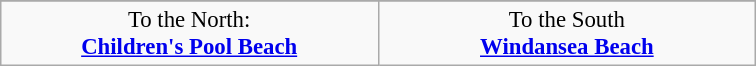<table class="wikitable" style="margin: 0.5em auto; clear: both; font-size:95%;">
<tr style="text-align: center;">
</tr>
<tr style="text-align: center;">
<td width="30%" align="center" rowspan="1">To the North:<br><strong><a href='#'>Children's Pool Beach</a></strong><br></td>
<td width="30%" align="center" rowspan="1">To the South<br><strong><a href='#'>Windansea Beach</a></strong></td>
</tr>
</table>
